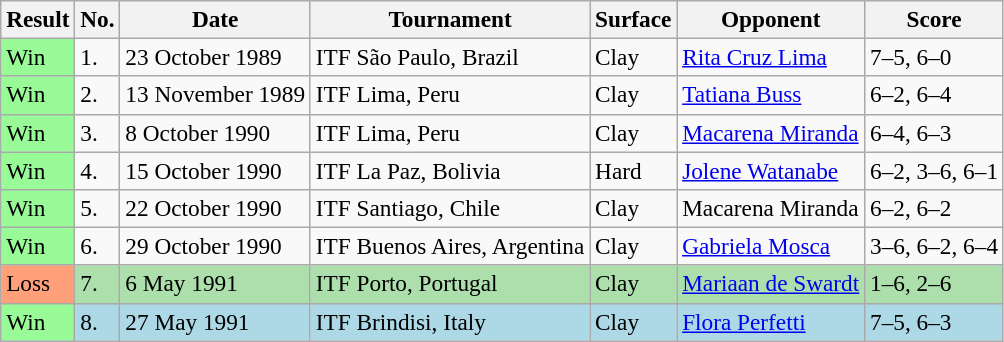<table class="sortable wikitable" style="font-size:97%;">
<tr>
<th>Result</th>
<th>No.</th>
<th>Date</th>
<th>Tournament</th>
<th>Surface</th>
<th>Opponent</th>
<th class="unsortable">Score</th>
</tr>
<tr>
<td style="background:#98fb98;">Win</td>
<td>1.</td>
<td>23 October 1989</td>
<td>ITF São Paulo, Brazil</td>
<td>Clay</td>
<td> <a href='#'>Rita Cruz Lima</a></td>
<td>7–5, 6–0</td>
</tr>
<tr>
<td style="background:#98fb98;">Win</td>
<td>2.</td>
<td>13 November 1989</td>
<td>ITF Lima, Peru</td>
<td>Clay</td>
<td> <a href='#'>Tatiana Buss</a></td>
<td>6–2, 6–4</td>
</tr>
<tr>
<td style="background:#98fb98;">Win</td>
<td>3.</td>
<td>8 October 1990</td>
<td>ITF Lima, Peru</td>
<td>Clay</td>
<td> <a href='#'>Macarena Miranda</a></td>
<td>6–4, 6–3</td>
</tr>
<tr>
<td style="background:#98fb98;">Win</td>
<td>4.</td>
<td>15 October 1990</td>
<td>ITF La Paz, Bolivia</td>
<td>Hard</td>
<td> <a href='#'>Jolene Watanabe</a></td>
<td>6–2, 3–6, 6–1</td>
</tr>
<tr>
<td style="background:#98fb98;">Win</td>
<td>5.</td>
<td>22 October 1990</td>
<td>ITF Santiago, Chile</td>
<td>Clay</td>
<td> Macarena Miranda</td>
<td>6–2, 6–2</td>
</tr>
<tr>
<td style="background:#98fb98;">Win</td>
<td>6.</td>
<td>29 October 1990</td>
<td>ITF Buenos Aires, Argentina</td>
<td>Clay</td>
<td> <a href='#'>Gabriela Mosca</a></td>
<td>3–6, 6–2, 6–4</td>
</tr>
<tr style="background:#addfad;">
<td style="background:#ffa07a;">Loss</td>
<td>7.</td>
<td>6 May 1991</td>
<td>ITF Porto, Portugal</td>
<td>Clay</td>
<td> <a href='#'>Mariaan de Swardt</a></td>
<td>1–6, 2–6</td>
</tr>
<tr style="background:lightblue;">
<td style="background:#98fb98;">Win</td>
<td>8.</td>
<td>27 May 1991</td>
<td>ITF Brindisi, Italy</td>
<td>Clay</td>
<td> <a href='#'>Flora Perfetti</a></td>
<td>7–5, 6–3</td>
</tr>
</table>
